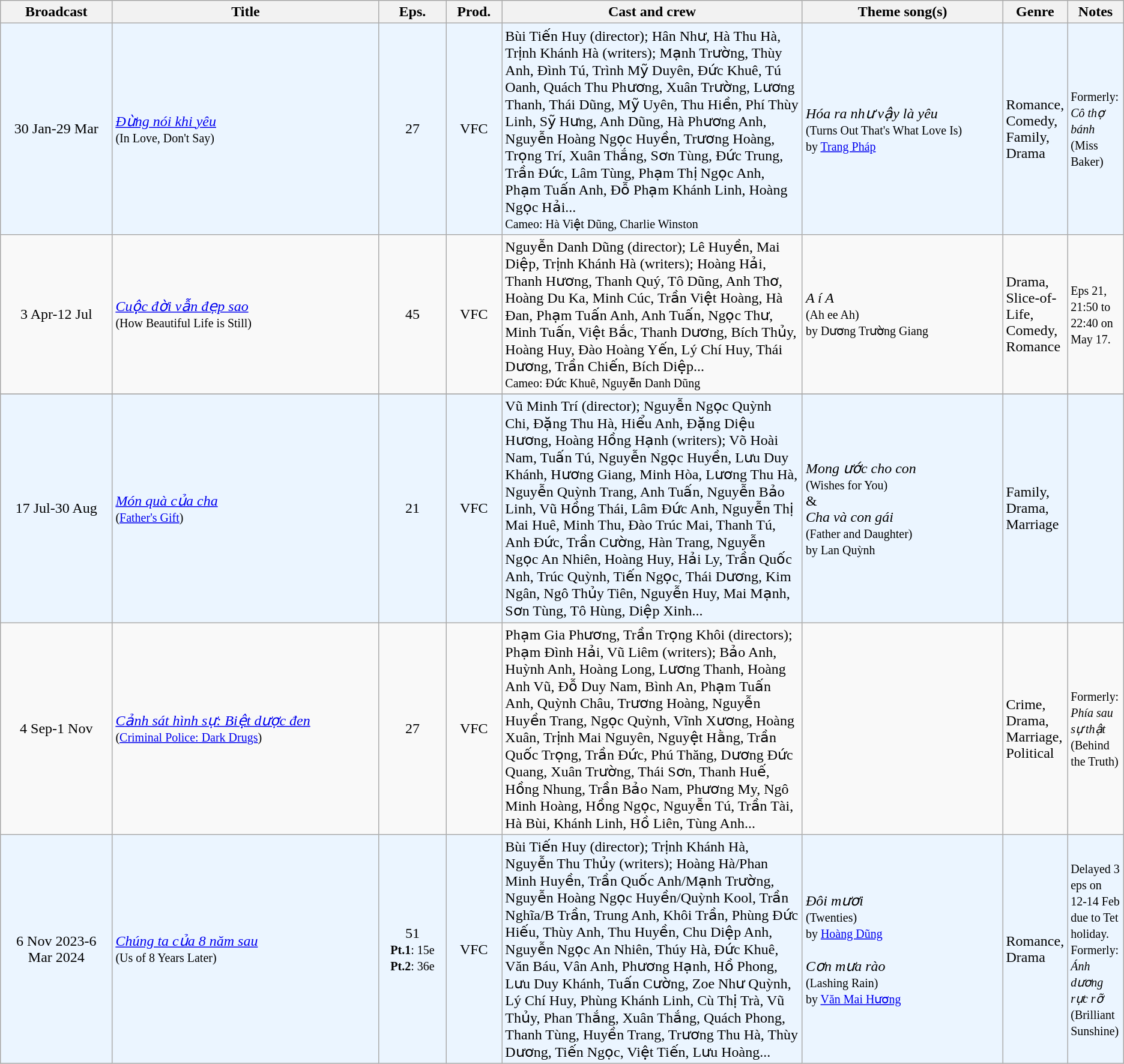<table class="wikitable sortable">
<tr>
<th style="width:10%;">Broadcast</th>
<th style="width:24%;">Title</th>
<th style="width:6%;">Eps.</th>
<th style="width:5%;">Prod.</th>
<th style="width:27%;">Cast and crew</th>
<th style="width:18%;">Theme song(s)</th>
<th style="width:5%;">Genre</th>
<th style="width:5%;">Notes</th>
</tr>
<tr ---- bgcolor="#ebf5ff">
<td style="text-align:center;">30 Jan-29 Mar<br></td>
<td><em><a href='#'>Đừng nói khi yêu</a></em><br><small>(In Love, Don't Say)</small></td>
<td style="text-align:center;">27</td>
<td style="text-align:center;">VFC</td>
<td>Bùi Tiến Huy (director); Hân Như, Hà Thu Hà, Trịnh Khánh Hà (writers); Mạnh Trường, Thùy Anh, Đình Tú, Trình Mỹ Duyên, Đức Khuê, Tú Oanh, Quách Thu Phương, Xuân Trường, Lương Thanh, Thái Dũng, Mỹ Uyên, Thu Hiền, Phí Thùy Linh, Sỹ Hưng, Anh Dũng, Hà Phương Anh, Nguyễn Hoàng Ngọc Huyền, Trương Hoàng, Trọng Trí, Xuân Thắng, Sơn Tùng, Đức Trung, Trần Đức, Lâm Tùng, Phạm Thị Ngọc Anh, Phạm Tuấn Anh, Đỗ Phạm Khánh Linh, Hoàng Ngọc Hải...<br><small>Cameo: Hà Việt Dũng, Charlie Winston</small></td>
<td><em>Hóa ra như vậy là yêu</em><br><small>(Turns Out That's What Love Is)<br>by <a href='#'>Trang Pháp</a></small></td>
<td>Romance, Comedy, Family, Drama</td>
<td><small>Formerly: <em>Cô thợ bánh</em><br>(Miss Baker)</small></td>
</tr>
<tr>
<td style="text-align:center;">3 Apr-12 Jul<br></td>
<td><em><a href='#'>Cuộc đời vẫn đẹp sao</a></em><br><small>(How Beautiful Life is Still)</small></td>
<td style="text-align:center;">45</td>
<td style="text-align:center;">VFC</td>
<td>Nguyễn Danh Dũng (director); Lê Huyền, Mai Diệp, Trịnh Khánh Hà (writers); Hoàng Hải, Thanh Hương, Thanh Quý, Tô Dũng, Anh Thơ, Hoàng Du Ka, Minh Cúc, Trần Việt Hoàng, Hà Đan, Phạm Tuấn Anh, Anh Tuấn, Ngọc Thư, Minh Tuấn, Việt Bắc, Thanh Dương, Bích Thủy, Hoàng Huy, Đào Hoàng Yến, Lý Chí Huy, Thái Dương, Trần Chiến, Bích Diệp...<br><small>Cameo: Đức Khuê, Nguyễn Danh Dũng</small></td>
<td><em>A í A</em><br><small>(Ah ee Ah)<br>by Dương Trường Giang</small></td>
<td>Drama, Slice-of-Life, Comedy, Romance</td>
<td><small>Eps 21, 21:50 to 22:40 on May 17.</small></td>
</tr>
<tr>
</tr>
<tr ---- bgcolor="#ebf5ff">
<td style="text-align:center;">17 Jul-30 Aug<br></td>
<td><em><a href='#'>Món quà của cha</a></em><br><small>(<a href='#'>Father's Gift</a>)</small></td>
<td style="text-align:center;">21</td>
<td style="text-align:center;">VFC</td>
<td>Vũ Minh Trí (director); Nguyễn Ngọc Quỳnh Chi, Đặng Thu Hà, Hiểu Anh, Đặng Diệu Hương, Hoàng Hồng Hạnh (writers); Võ Hoài Nam, Tuấn Tú, Nguyễn Ngọc Huyền, Lưu Duy Khánh, Hương Giang, Minh Hòa, Lương Thu Hà, Nguyễn Quỳnh Trang, Anh Tuấn, Nguyễn Bảo Linh, Vũ Hồng Thái, Lâm Đức Anh, Nguyễn Thị Mai Huê, Minh Thu, Đào Trúc Mai, Thanh Tú, Anh Đức, Trần Cường, Hàn Trang, Nguyễn Ngọc An Nhiên, Hoàng Huy, Hải Ly, Trần Quốc Anh, Trúc Quỳnh, Tiến Ngọc, Thái Dương, Kim Ngân, Ngô Thủy Tiên, Nguyễn Huy, Mai Mạnh, Sơn Tùng, Tô Hùng, Diệp Xinh...</td>
<td><em>Mong ước cho con</em><br><small>(Wishes for You)</small><br>&<br><em>Cha và con gái</em><br><small>(Father and Daughter)<br>by Lan Quỳnh</small></td>
<td>Family, Drama, Marriage</td>
<td></td>
</tr>
<tr>
<td style="text-align:center;">4 Sep-1 Nov<br></td>
<td><em><a href='#'>Cảnh sát hình sự: Biệt dược đen</a></em><br><small>(<a href='#'>Criminal Police: Dark Drugs</a>)</small></td>
<td style="text-align:center;">27</td>
<td style="text-align:center;">VFC</td>
<td>Phạm Gia Phương, Trần Trọng Khôi (directors); Phạm Đình Hải, Vũ Liêm (writers); Bảo Anh, Huỳnh Anh, Hoàng Long, Lương Thanh, Hoàng Anh Vũ, Đỗ Duy Nam, Bình An, Phạm Tuấn Anh, Quỳnh Châu, Trương Hoàng, Nguyễn Huyền Trang, Ngọc Quỳnh, Vĩnh Xương, Hoàng Xuân, Trịnh Mai Nguyên, Nguyệt Hằng, Trần Quốc Trọng, Trần Đức, Phú Thăng, Dương Đức Quang, Xuân Trường, Thái Sơn, Thanh Huế, Hồng Nhung, Trần Bảo Nam, Phương My, Ngô Minh Hoàng, Hồng Ngọc, Nguyễn Tú, Trần Tài, Hà Bùi, Khánh Linh, Hồ Liên, Tùng Anh...</td>
<td></td>
<td>Crime, Drama, Marriage, Political</td>
<td><small>Formerly: <em>Phía sau sự thật</em><br>(Behind the Truth)</small></td>
</tr>
<tr ---- bgcolor="#ebf5ff">
<td style="text-align:center;">6 Nov 2023-6 Mar 2024<br></td>
<td><em><a href='#'>Chúng ta của 8 năm sau</a></em><br><small>(Us of 8 Years Later)</small></td>
<td style="text-align:center;">51 <br><small><strong>Pt.1</strong>: 15e<br><strong>Pt.2</strong>: 36e</small></td>
<td style="text-align:center;">VFC</td>
<td>Bùi Tiến Huy (director); Trịnh Khánh Hà, Nguyễn Thu Thủy (writers); Hoàng Hà/Phan Minh Huyền, Trần Quốc Anh/Mạnh Trường, Nguyễn Hoàng Ngọc Huyền/Quỳnh Kool, Trần Nghĩa/B Trần, Trung Anh, Khôi Trần, Phùng Đức Hiếu, Thùy Anh, Thu Huyền, Chu Diệp Anh, Nguyễn Ngọc An Nhiên, Thúy Hà, Đức Khuê, Văn Báu, Vân Anh, Phương Hạnh, Hồ Phong, Lưu Duy Khánh, Tuấn Cường, Zoe Như Quỳnh, Lý Chí Huy, Phùng Khánh Linh, Cù Thị Trà, Vũ Thủy, Phan Thắng, Xuân Thắng, Quách Phong, Thanh Tùng, Huyền Trang, Trương Thu Hà, Thùy Dương, Tiến Ngọc, Việt Tiến, Lưu Hoàng...</td>
<td><em>Đôi mươi</em><br><small>(Twenties)<br>by <a href='#'>Hoàng Dũng</a></small><br><br><em>Cơn mưa rào</em><br><small>(Lashing Rain)<br>by <a href='#'>Văn Mai Hương</a></small></td>
<td>Romance, Drama</td>
<td><small>Delayed 3 eps on 12-14 Feb due to Tet holiday. Formerly: <em>Ánh dương rực rỡ</em><br>(Brilliant Sunshine)</small></td>
</tr>
</table>
